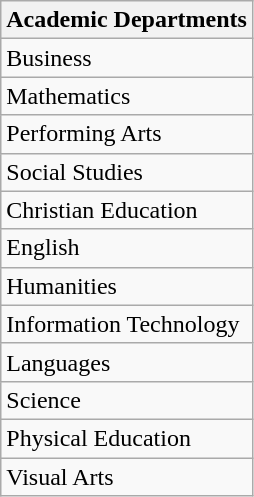<table class="wikitable">
<tr>
<th>Academic Departments</th>
</tr>
<tr>
<td>Business</td>
</tr>
<tr>
<td>Mathematics</td>
</tr>
<tr>
<td>Performing Arts</td>
</tr>
<tr>
<td>Social Studies</td>
</tr>
<tr>
<td>Christian Education</td>
</tr>
<tr>
<td>English</td>
</tr>
<tr>
<td>Humanities</td>
</tr>
<tr>
<td>Information Technology</td>
</tr>
<tr>
<td>Languages</td>
</tr>
<tr>
<td>Science</td>
</tr>
<tr>
<td>Physical Education</td>
</tr>
<tr>
<td>Visual Arts</td>
</tr>
</table>
